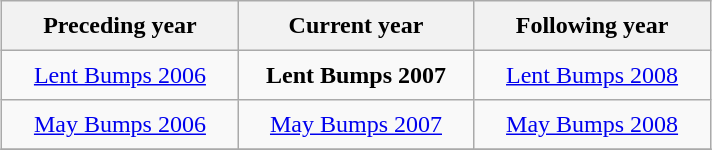<table class="wikitable" style="height: 100px; text-align: center; margin: 1em auto;">
<tr>
<th width=150>Preceding year</th>
<th width=150>Current year</th>
<th width=150>Following year</th>
</tr>
<tr>
<td><a href='#'>Lent Bumps 2006</a></td>
<td><strong>Lent Bumps 2007</strong></td>
<td><a href='#'>Lent Bumps 2008</a></td>
</tr>
<tr>
<td><a href='#'>May Bumps 2006</a></td>
<td><a href='#'>May Bumps 2007</a></td>
<td><a href='#'>May Bumps 2008</a></td>
</tr>
<tr>
</tr>
</table>
